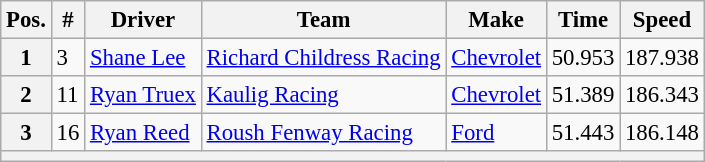<table class="wikitable" style="font-size:95%">
<tr>
<th>Pos.</th>
<th>#</th>
<th>Driver</th>
<th>Team</th>
<th>Make</th>
<th>Time</th>
<th>Speed</th>
</tr>
<tr>
<th>1</th>
<td>3</td>
<td><a href='#'>Shane Lee</a></td>
<td><a href='#'>Richard Childress Racing</a></td>
<td><a href='#'>Chevrolet</a></td>
<td>50.953</td>
<td>187.938</td>
</tr>
<tr>
<th>2</th>
<td>11</td>
<td><a href='#'>Ryan Truex</a></td>
<td><a href='#'>Kaulig Racing</a></td>
<td><a href='#'>Chevrolet</a></td>
<td>51.389</td>
<td>186.343</td>
</tr>
<tr>
<th>3</th>
<td>16</td>
<td><a href='#'>Ryan Reed</a></td>
<td><a href='#'>Roush Fenway Racing</a></td>
<td><a href='#'>Ford</a></td>
<td>51.443</td>
<td>186.148</td>
</tr>
<tr>
<th colspan="7"></th>
</tr>
</table>
